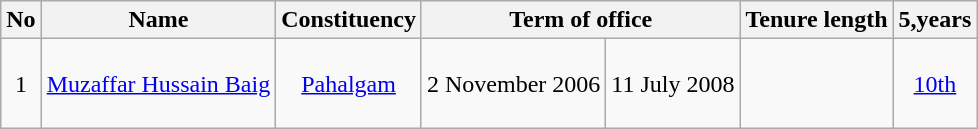<table class="wikitable">
<tr>
<th>No</th>
<th>Name</th>
<th>Constituency</th>
<th colspan=2>Term of office</th>
<th>Tenure length</th>
<th>5,years</th>
</tr>
<tr align=center style="height: 60px;">
<td>1</td>
<td><a href='#'>Muzaffar Hussain Baig</a></td>
<td><a href='#'>Pahalgam</a></td>
<td>2 November 2006</td>
<td>11 July 2008</td>
<td></td>
<td><a href='#'>10th</a></td>
</tr>
</table>
